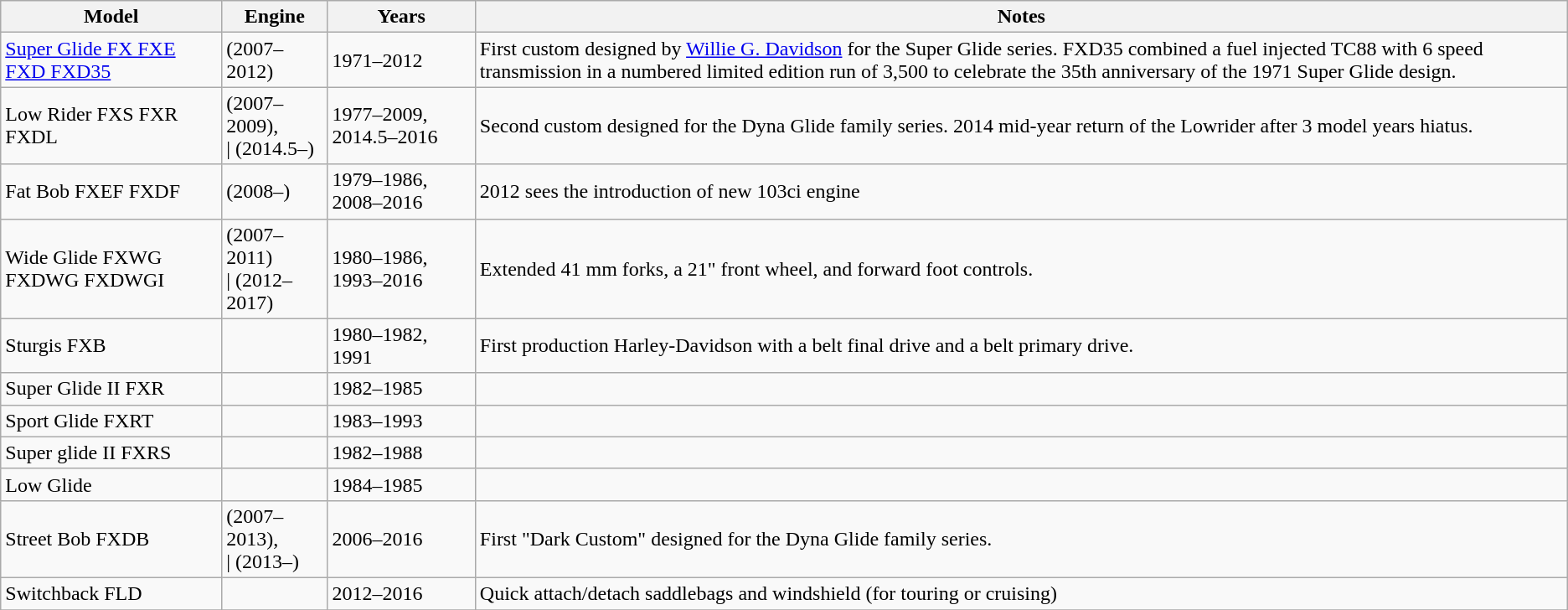<table class="wikitable">
<tr>
<th>Model</th>
<th>Engine</th>
<th>Years</th>
<th>Notes</th>
</tr>
<tr>
<td><a href='#'>Super Glide FX FXE FXD FXD35</a></td>
<td> (2007–2012)</td>
<td>1971–2012</td>
<td>First custom designed by <a href='#'>Willie G. Davidson</a> for the Super Glide series. FXD35 combined a fuel injected TC88 with 6 speed transmission in a numbered limited edition run of 3,500 to celebrate the 35th anniversary of the 1971 Super Glide design.</td>
</tr>
<tr>
<td>Low Rider FXS FXR FXDL</td>
<td> (2007–2009),<br>|  (2014.5–)</td>
<td>1977–2009, 2014.5–2016</td>
<td>Second custom designed for the Dyna Glide family series. 2014 mid-year return of the Lowrider after 3 model years hiatus.</td>
</tr>
<tr>
<td>Fat Bob FXEF FXDF</td>
<td> (2008–)</td>
<td>1979–1986, 2008–2016</td>
<td>2012 sees the introduction of new 103ci engine</td>
</tr>
<tr>
<td>Wide Glide FXWG FXDWG FXDWGI</td>
<td> (2007–2011)<br>|  (2012–2017)</td>
<td>1980–1986, 1993–2016</td>
<td>Extended 41 mm forks, a 21" front wheel, and forward foot controls.</td>
</tr>
<tr>
<td>Sturgis FXB</td>
<td></td>
<td>1980–1982, 1991</td>
<td>First production Harley-Davidson with a belt final drive and a belt primary drive.</td>
</tr>
<tr>
<td>Super Glide II FXR</td>
<td></td>
<td>1982–1985</td>
<td></td>
</tr>
<tr>
<td>Sport Glide FXRT</td>
<td></td>
<td>1983–1993</td>
<td></td>
</tr>
<tr>
<td>Super glide II FXRS</td>
<td></td>
<td>1982–1988</td>
<td></td>
</tr>
<tr>
<td>Low Glide</td>
<td></td>
<td>1984–1985</td>
<td></td>
</tr>
<tr>
<td>Street Bob FXDB</td>
<td> (2007–2013),<br>|  (2013–)</td>
<td>2006–2016</td>
<td>First "Dark Custom" designed for the Dyna Glide family series.</td>
</tr>
<tr>
<td>Switchback FLD</td>
<td><br></td>
<td>2012–2016</td>
<td>Quick attach/detach saddlebags and windshield (for touring or cruising)</td>
</tr>
<tr>
</tr>
</table>
